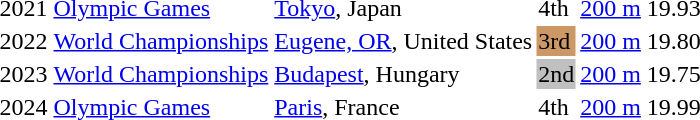<table>
<tr>
<td>2021</td>
<td><a href='#'>Olympic Games</a></td>
<td><a href='#'>Tokyo</a>, Japan</td>
<td>4th</td>
<td><a href='#'>200 m</a></td>
<td>19.93</td>
</tr>
<tr>
<td>2022</td>
<td><a href='#'>World Championships</a></td>
<td><a href='#'>Eugene, OR</a>, United States</td>
<td bgcolor=cc9966>3rd</td>
<td><a href='#'>200 m</a></td>
<td>19.80</td>
</tr>
<tr>
<td>2023</td>
<td><a href='#'>World Championships</a></td>
<td><a href='#'>Budapest</a>, Hungary</td>
<td bgcolor=silver>2nd</td>
<td><a href='#'>200 m</a></td>
<td>19.75</td>
</tr>
<tr>
<td>2024</td>
<td><a href='#'>Olympic Games</a></td>
<td><a href='#'>Paris</a>, France</td>
<td>4th</td>
<td><a href='#'>200 m</a></td>
<td>19.99</td>
</tr>
<tr>
</tr>
</table>
